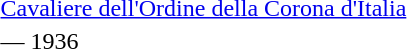<table>
<tr>
<td rowspan=2 style="width:60px; vertical-align:top;"></td>
<td><a href='#'>Cavaliere dell'Ordine della Corona d'Italia</a></td>
</tr>
<tr>
<td>— 1936</td>
</tr>
</table>
